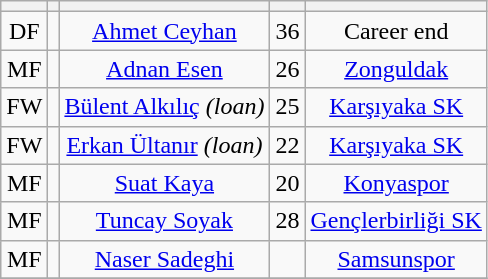<table class="wikitable sortable" style="text-align: center">
<tr>
<th></th>
<th></th>
<th></th>
<th></th>
<th></th>
</tr>
<tr>
<td>DF</td>
<td></td>
<td><a href='#'>Ahmet Ceyhan</a></td>
<td>36</td>
<td>Career end</td>
</tr>
<tr>
<td>MF</td>
<td></td>
<td><a href='#'>Adnan Esen</a></td>
<td>26</td>
<td><a href='#'>Zonguldak</a></td>
</tr>
<tr>
<td>FW</td>
<td></td>
<td><a href='#'>Bülent Alkılıç</a> <em>(loan)</em></td>
<td>25</td>
<td><a href='#'>Karşıyaka SK</a></td>
</tr>
<tr>
<td>FW</td>
<td></td>
<td><a href='#'>Erkan Ültanır</a> <em>(loan)</em></td>
<td>22</td>
<td><a href='#'>Karşıyaka SK</a></td>
</tr>
<tr>
<td>MF</td>
<td></td>
<td><a href='#'>Suat Kaya</a></td>
<td>20</td>
<td><a href='#'>Konyaspor</a></td>
</tr>
<tr>
<td>MF</td>
<td></td>
<td><a href='#'>Tuncay Soyak</a></td>
<td>28</td>
<td><a href='#'>Gençlerbirliği SK</a></td>
</tr>
<tr>
<td>MF</td>
<td></td>
<td><a href='#'>Naser Sadeghi</a></td>
<td></td>
<td><a href='#'>Samsunspor</a></td>
</tr>
<tr>
</tr>
</table>
